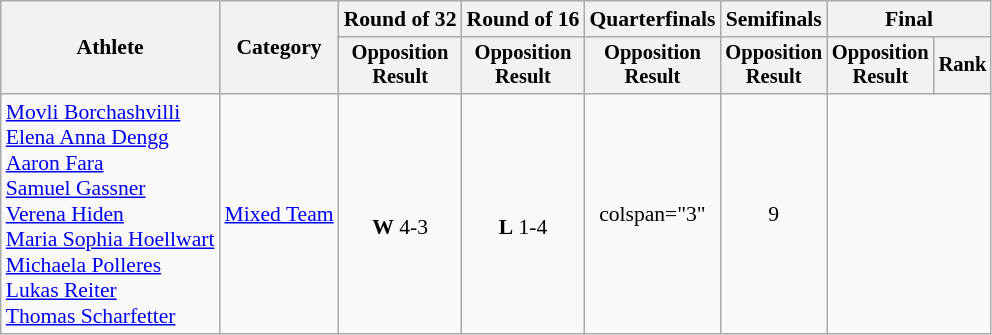<table class="wikitable" style="text-align:center; font-size:90%">
<tr>
<th rowspan="2">Athlete</th>
<th rowspan="2">Category</th>
<th>Round of 32</th>
<th>Round of 16</th>
<th>Quarterfinals</th>
<th>Semifinals</th>
<th colspan="2">Final</th>
</tr>
<tr style="font-size:95%">
<th>Opposition<br>Result</th>
<th>Opposition<br>Result</th>
<th>Opposition<br>Result</th>
<th>Opposition<br>Result</th>
<th>Opposition<br>Result</th>
<th>Rank</th>
</tr>
<tr>
<td align="left"><a href='#'>Movli Borchashvilli</a><br><a href='#'>Elena Anna Dengg</a><br><a href='#'>Aaron Fara</a><br><a href='#'>Samuel Gassner</a><br><a href='#'>Verena Hiden</a><br><a href='#'>Maria Sophia Hoellwart</a><br><a href='#'>Michaela Polleres</a><br><a href='#'>Lukas Reiter</a><br><a href='#'>Thomas Scharfetter</a></td>
<td align="left"><a href='#'>Mixed Team</a></td>
<td><br><strong>W</strong> 4-3</td>
<td><br><strong>L</strong> 1-4</td>
<td>colspan="3" </td>
<td>9</td>
</tr>
</table>
